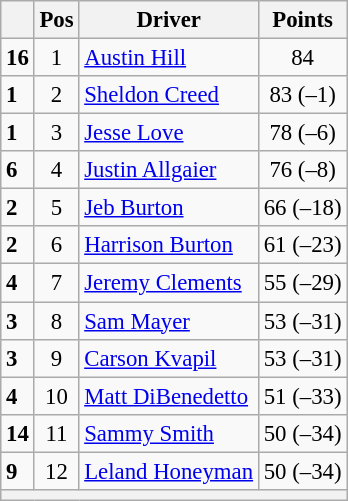<table class="wikitable" style="font-size: 95%;">
<tr>
<th></th>
<th>Pos</th>
<th>Driver</th>
<th>Points</th>
</tr>
<tr>
<td align="left"> <strong>16</strong></td>
<td style="text-align:center;">1</td>
<td><a href='#'>Austin Hill</a></td>
<td style="text-align:center;">84</td>
</tr>
<tr>
<td align="left"> <strong>1</strong></td>
<td style="text-align:center;">2</td>
<td><a href='#'>Sheldon Creed</a></td>
<td style="text-align:center;">83 (–1)</td>
</tr>
<tr>
<td align="left"> <strong>1</strong></td>
<td style="text-align:center;">3</td>
<td><a href='#'>Jesse Love</a></td>
<td style="text-align:center;">78 (–6)</td>
</tr>
<tr>
<td align="left"> <strong>6</strong></td>
<td style="text-align:center;">4</td>
<td><a href='#'>Justin Allgaier</a></td>
<td style="text-align:center;">76 (–8)</td>
</tr>
<tr>
<td align="left"> <strong>2</strong></td>
<td style="text-align:center;">5</td>
<td><a href='#'>Jeb Burton</a></td>
<td style="text-align:center;">66 (–18)</td>
</tr>
<tr>
<td align="left"> <strong>2</strong></td>
<td style="text-align:center;">6</td>
<td><a href='#'>Harrison Burton</a></td>
<td style="text-align:center;">61 (–23)</td>
</tr>
<tr>
<td align="left"> <strong>4</strong></td>
<td style="text-align:center;">7</td>
<td><a href='#'>Jeremy Clements</a></td>
<td style="text-align:center;">55 (–29)</td>
</tr>
<tr>
<td align="left"> <strong>3</strong></td>
<td style="text-align:center;">8</td>
<td><a href='#'>Sam Mayer</a></td>
<td style="text-align:center;">53 (–31)</td>
</tr>
<tr>
<td align="left"> <strong>3</strong></td>
<td style="text-align:center;">9</td>
<td><a href='#'>Carson Kvapil</a></td>
<td style="text-align:center;">53 (–31)</td>
</tr>
<tr>
<td align="left"> <strong>4</strong></td>
<td style="text-align:center;">10</td>
<td><a href='#'>Matt DiBenedetto</a></td>
<td style="text-align:center;">51 (–33)</td>
</tr>
<tr>
<td align="left"> <strong>14</strong></td>
<td style="text-align:center;">11</td>
<td><a href='#'>Sammy Smith</a></td>
<td style="text-align:center;">50 (–34)</td>
</tr>
<tr>
<td align="left"> <strong>9</strong></td>
<td style="text-align:center;">12</td>
<td><a href='#'>Leland Honeyman</a></td>
<td style="text-align:center;">50 (–34)</td>
</tr>
<tr class="sortbottom">
<th colspan="9"></th>
</tr>
</table>
